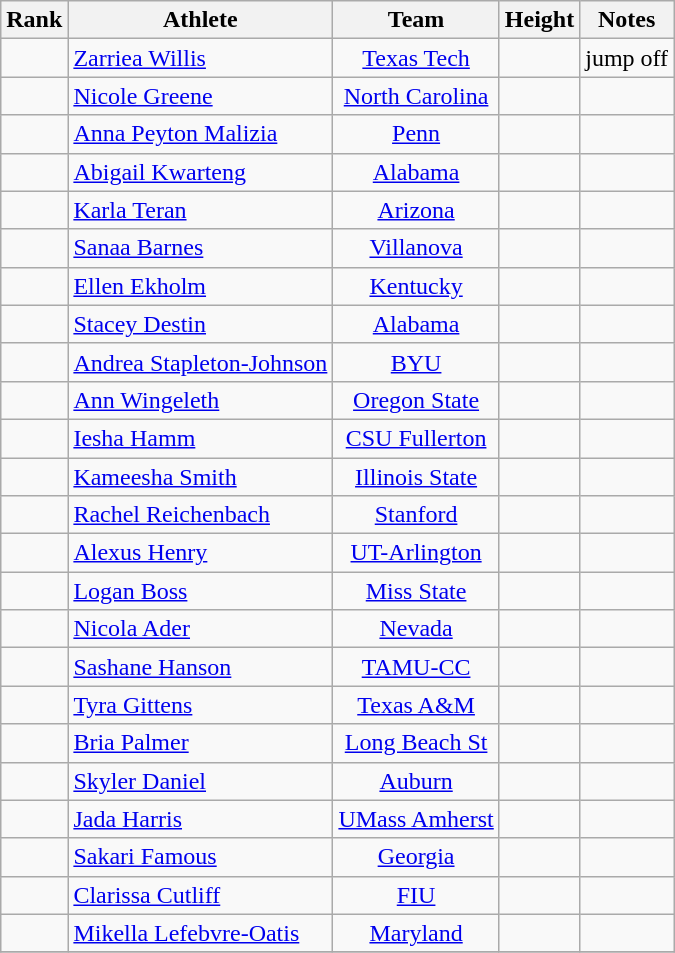<table class="wikitable sortable" style="text-align:center">
<tr>
<th>Rank</th>
<th>Athlete</th>
<th>Team</th>
<th>Height</th>
<th>Notes</th>
</tr>
<tr>
<td></td>
<td align=left> <a href='#'>Zarriea Willis</a></td>
<td><a href='#'>Texas Tech</a></td>
<td></td>
<td>jump off </td>
</tr>
<tr>
<td></td>
<td align=left> <a href='#'>Nicole Greene</a></td>
<td><a href='#'>North Carolina</a></td>
<td></td>
<td></td>
</tr>
<tr>
<td></td>
<td align=left> <a href='#'>Anna Peyton Malizia</a></td>
<td><a href='#'>Penn</a></td>
<td></td>
<td></td>
</tr>
<tr>
<td></td>
<td align=left> <a href='#'>Abigail Kwarteng</a></td>
<td><a href='#'>Alabama</a></td>
<td></td>
<td></td>
</tr>
<tr>
<td></td>
<td align=left> <a href='#'>Karla Teran</a></td>
<td><a href='#'>Arizona</a></td>
<td></td>
<td></td>
</tr>
<tr>
<td></td>
<td align=left> <a href='#'>Sanaa Barnes</a></td>
<td><a href='#'>Villanova</a></td>
<td></td>
<td></td>
</tr>
<tr>
<td></td>
<td align=left> <a href='#'>Ellen Ekholm</a></td>
<td><a href='#'>Kentucky</a></td>
<td></td>
<td></td>
</tr>
<tr>
<td></td>
<td align=left> <a href='#'>Stacey Destin</a></td>
<td><a href='#'>Alabama</a></td>
<td></td>
<td></td>
</tr>
<tr>
<td></td>
<td align=left> <a href='#'>Andrea Stapleton-Johnson</a></td>
<td><a href='#'>BYU</a></td>
<td></td>
<td></td>
</tr>
<tr>
<td></td>
<td align=left> <a href='#'>Ann Wingeleth</a></td>
<td><a href='#'>Oregon State</a></td>
<td></td>
<td></td>
</tr>
<tr>
<td></td>
<td align=left> <a href='#'>Iesha Hamm</a></td>
<td><a href='#'>CSU Fullerton</a></td>
<td></td>
<td></td>
</tr>
<tr>
<td></td>
<td align=left> <a href='#'>Kameesha Smith</a></td>
<td><a href='#'>Illinois State</a></td>
<td></td>
<td></td>
</tr>
<tr>
<td></td>
<td align=left> <a href='#'>Rachel Reichenbach</a></td>
<td><a href='#'>Stanford</a></td>
<td></td>
<td></td>
</tr>
<tr>
<td></td>
<td align=left> <a href='#'>Alexus Henry</a></td>
<td><a href='#'>UT-Arlington</a></td>
<td></td>
<td></td>
</tr>
<tr>
<td></td>
<td align=left> <a href='#'>Logan Boss</a></td>
<td><a href='#'>Miss State</a></td>
<td></td>
<td></td>
</tr>
<tr>
<td></td>
<td align=left> <a href='#'>Nicola Ader</a></td>
<td><a href='#'>Nevada</a></td>
<td></td>
<td></td>
</tr>
<tr>
<td></td>
<td align=left> <a href='#'>Sashane Hanson</a></td>
<td><a href='#'>TAMU-CC</a></td>
<td></td>
<td></td>
</tr>
<tr>
<td></td>
<td align=left> <a href='#'>Tyra Gittens</a></td>
<td><a href='#'>Texas A&M</a></td>
<td></td>
<td></td>
</tr>
<tr>
<td></td>
<td align=left> <a href='#'>Bria Palmer</a></td>
<td><a href='#'>Long Beach St</a></td>
<td></td>
<td></td>
</tr>
<tr>
<td></td>
<td align=left> <a href='#'>Skyler Daniel</a></td>
<td><a href='#'>Auburn</a></td>
<td></td>
<td></td>
</tr>
<tr>
<td></td>
<td align=left> <a href='#'>Jada Harris</a></td>
<td><a href='#'>UMass Amherst</a></td>
<td></td>
<td></td>
</tr>
<tr>
<td></td>
<td align=left> <a href='#'>Sakari Famous</a></td>
<td><a href='#'>Georgia</a></td>
<td></td>
<td></td>
</tr>
<tr>
<td></td>
<td align=left> <a href='#'>Clarissa Cutliff</a></td>
<td><a href='#'>FIU</a></td>
<td></td>
<td></td>
</tr>
<tr>
<td></td>
<td align=left> <a href='#'>Mikella Lefebvre-Oatis</a></td>
<td><a href='#'>Maryland</a></td>
<td></td>
<td></td>
</tr>
<tr>
</tr>
</table>
